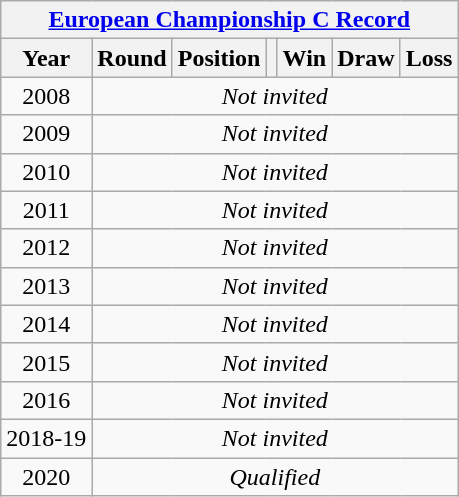<table class="wikitable" style="text-align: center;">
<tr>
<th colspan=9><a href='#'>European Championship C Record</a></th>
</tr>
<tr>
<th>Year</th>
<th>Round</th>
<th>Position</th>
<th></th>
<th>Win</th>
<th>Draw</th>
<th>Loss</th>
</tr>
<tr>
<td>2008</td>
<td colspan=6><em>Not invited</em></td>
</tr>
<tr>
<td>2009</td>
<td colspan=6><em>Not invited</em></td>
</tr>
<tr>
<td>2010</td>
<td colspan=6><em>Not invited</em></td>
</tr>
<tr>
<td>2011</td>
<td colspan=6><em>Not invited</em></td>
</tr>
<tr>
<td>2012</td>
<td colspan=6><em>Not invited</em></td>
</tr>
<tr>
<td>2013</td>
<td colspan=6><em>Not invited</em></td>
</tr>
<tr>
<td>2014</td>
<td colspan=6><em>Not invited</em></td>
</tr>
<tr>
<td>2015</td>
<td colspan=6><em>Not invited</em></td>
</tr>
<tr>
<td>2016</td>
<td colspan=6><em>Not invited</em></td>
</tr>
<tr>
<td>2018-19</td>
<td colspan=6><em>Not invited</em></td>
</tr>
<tr>
<td>2020</td>
<td colspan=6><em>Qualified</em></td>
</tr>
</table>
